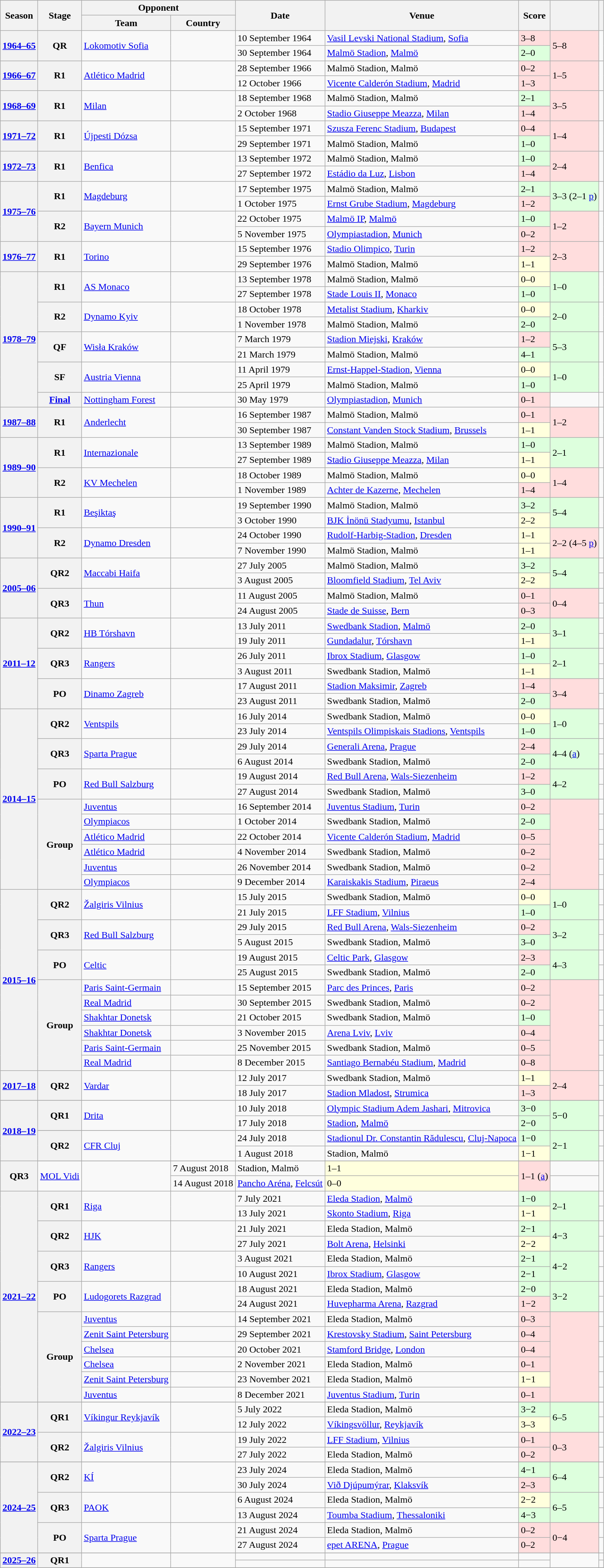<table class="wikitable plainrowheaders">
<tr>
<th rowspan=2>Season</th>
<th rowspan=2>Stage</th>
<th scope="col" colspan=2>Opponent</th>
<th scope="col" rowspan=2>Date</th>
<th scope="col" rowspan=2>Venue</th>
<th scope="col" rowspan=2>Score</th>
<th scope="col" rowspan=2></th>
<th scope="col" rowspan=2></th>
</tr>
<tr>
<th scope="col">Team</th>
<th scope="col">Country</th>
</tr>
<tr>
<th scope=row rowspan="2"><a href='#'>1964–65</a></th>
<th scope=row rowspan="2">QR</th>
<td rowspan="2"><a href='#'>Lokomotiv Sofia</a></td>
<td rowspan="2"></td>
<td>10 September 1964</td>
<td><a href='#'>Vasil Levski National Stadium</a>, <a href='#'>Sofia</a></td>
<td bgcolor="#ffdddd">3–8</td>
<td rowspan="2" bgcolor="#ffdddd">5–8</td>
<td rowspan="2" align=center></td>
</tr>
<tr>
<td>30 September 1964</td>
<td><a href='#'>Malmö Stadion</a>, <a href='#'>Malmö</a></td>
<td bgcolor="#ddffdd">2–0</td>
</tr>
<tr>
<th scope=row rowspan="2"><a href='#'>1966–67</a></th>
<th scope=row rowspan="2">R1</th>
<td rowspan="2"><a href='#'>Atlético Madrid</a></td>
<td rowspan="2"></td>
<td>28 September 1966</td>
<td>Malmö Stadion, Malmö</td>
<td bgcolor="#ffdddd">0–2</td>
<td rowspan="2" bgcolor="#ffdddd">1–5</td>
<td rowspan="2" align=center></td>
</tr>
<tr>
<td>12 October 1966</td>
<td><a href='#'>Vicente Calderón Stadium</a>, <a href='#'>Madrid</a></td>
<td bgcolor="#ffdddd">1–3</td>
</tr>
<tr>
<th scope=row rowspan="2"><a href='#'>1968–69</a></th>
<th scope=row rowspan="2">R1</th>
<td rowspan="2"><a href='#'>Milan</a></td>
<td rowspan="2"></td>
<td>18 September 1968</td>
<td>Malmö Stadion, Malmö</td>
<td bgcolor="#ddffdd">2–1</td>
<td rowspan="2" bgcolor="#ffdddd">3–5</td>
<td rowspan="2" align=center></td>
</tr>
<tr>
<td>2 October 1968</td>
<td><a href='#'>Stadio Giuseppe Meazza</a>, <a href='#'>Milan</a></td>
<td bgcolor="#ffdddd">1–4</td>
</tr>
<tr>
<th scope=row rowspan="2"><a href='#'>1971–72</a></th>
<th scope=row rowspan="2">R1</th>
<td rowspan="2"><a href='#'>Újpesti Dózsa</a></td>
<td rowspan="2"></td>
<td>15 September 1971</td>
<td><a href='#'>Szusza Ferenc Stadium</a>, <a href='#'>Budapest</a></td>
<td bgcolor="#ffdddd">0–4</td>
<td rowspan="2" bgcolor="#ffdddd">1–4</td>
<td rowspan="2" align=center></td>
</tr>
<tr>
<td>29 September 1971</td>
<td>Malmö Stadion, Malmö</td>
<td bgcolor="#ddffdd">1–0</td>
</tr>
<tr>
<th scope=row rowspan="2"><a href='#'>1972–73</a></th>
<th scope=row rowspan="2">R1</th>
<td rowspan="2"><a href='#'>Benfica</a></td>
<td rowspan="2"></td>
<td>13 September 1972</td>
<td>Malmö Stadion, Malmö</td>
<td bgcolor="#ddffdd">1–0</td>
<td rowspan="2" bgcolor="#ffdddd">2–4</td>
<td rowspan="2" align=center></td>
</tr>
<tr>
<td>27 September 1972</td>
<td><a href='#'>Estádio da Luz</a>, <a href='#'>Lisbon</a></td>
<td bgcolor="#ffdddd">1–4</td>
</tr>
<tr>
<th scope=row rowspan="4"><a href='#'>1975–76</a></th>
<th scope=row rowspan="2">R1</th>
<td rowspan="2"><a href='#'>Magdeburg</a></td>
<td rowspan="2"></td>
<td>17 September 1975</td>
<td>Malmö Stadion, Malmö</td>
<td bgcolor="#ddffdd">2–1</td>
<td rowspan="2" bgcolor="#ddffdd">3–3 (2–1 <a href='#'>p</a>)</td>
<td rowspan="2" align=center></td>
</tr>
<tr>
<td>1 October 1975</td>
<td><a href='#'>Ernst Grube Stadium</a>, <a href='#'>Magdeburg</a></td>
<td bgcolor="#ffdddd">1–2 </td>
</tr>
<tr>
<th scope=row rowspan="2">R2</th>
<td rowspan="2"><a href='#'>Bayern Munich</a></td>
<td rowspan="2"></td>
<td>22 October 1975</td>
<td><a href='#'>Malmö IP</a>, <a href='#'>Malmö</a></td>
<td bgcolor="#ddffdd">1–0</td>
<td rowspan="2" bgcolor="#ffdddd">1–2</td>
<td rowspan="2" align=center></td>
</tr>
<tr>
<td>5 November 1975</td>
<td><a href='#'>Olympiastadion</a>, <a href='#'>Munich</a></td>
<td bgcolor="#ffdddd">0–2</td>
</tr>
<tr>
<th scope=row rowspan="2"><a href='#'>1976–77</a></th>
<th scope=row rowspan="2">R1</th>
<td rowspan="2"><a href='#'>Torino</a></td>
<td rowspan="2"></td>
<td>15 September 1976</td>
<td><a href='#'>Stadio Olimpico</a>, <a href='#'>Turin</a></td>
<td bgcolor="#ffdddd">1–2</td>
<td rowspan="2" bgcolor="#ffdddd">2–3</td>
<td rowspan="2" align=center></td>
</tr>
<tr>
<td>29 September 1976</td>
<td>Malmö Stadion, Malmö</td>
<td bgcolor="#ffffdd">1–1</td>
</tr>
<tr>
<th scope=row rowspan="9"><a href='#'>1978–79</a></th>
<th scope=row rowspan="2">R1</th>
<td rowspan="2"><a href='#'>AS Monaco</a></td>
<td rowspan="2"></td>
<td>13 September 1978</td>
<td>Malmö Stadion, Malmö</td>
<td bgcolor="#ffffdd">0–0</td>
<td rowspan="2" bgcolor="#ddffdd">1–0</td>
<td rowspan="2" align=center></td>
</tr>
<tr>
<td>27 September 1978</td>
<td><a href='#'>Stade Louis II</a>, <a href='#'>Monaco</a></td>
<td bgcolor="#ddffdd">1–0</td>
</tr>
<tr>
<th scope=row rowspan="2">R2</th>
<td rowspan="2"><a href='#'>Dynamo Kyiv</a></td>
<td rowspan="2"></td>
<td>18 October 1978</td>
<td><a href='#'>Metalist Stadium</a>, <a href='#'>Kharkiv</a></td>
<td bgcolor="#ffffdd">0–0</td>
<td rowspan="2" bgcolor="#ddffdd">2–0</td>
<td rowspan="2" align=center></td>
</tr>
<tr>
<td>1 November 1978</td>
<td>Malmö Stadion, Malmö</td>
<td bgcolor="#ddffdd">2–0</td>
</tr>
<tr>
<th scope=row rowspan="2">QF</th>
<td rowspan="2"><a href='#'>Wisła Kraków</a></td>
<td rowspan="2"></td>
<td>7 March 1979</td>
<td><a href='#'>Stadion Miejski</a>, <a href='#'>Kraków</a></td>
<td bgcolor="#ffdddd">1–2</td>
<td rowspan="2" bgcolor="#ddffdd">5–3</td>
<td rowspan="2" align=center></td>
</tr>
<tr>
<td>21 March 1979</td>
<td>Malmö Stadion, Malmö</td>
<td bgcolor="#ddffdd">4–1</td>
</tr>
<tr>
<th scope=row rowspan="2">SF</th>
<td rowspan="2"><a href='#'>Austria Vienna</a></td>
<td rowspan="2"></td>
<td>11 April 1979</td>
<td><a href='#'>Ernst-Happel-Stadion</a>, <a href='#'>Vienna</a></td>
<td bgcolor="#ffffdd">0–0</td>
<td rowspan="2" bgcolor="#ddffdd">1–0</td>
<td rowspan="2" align=center></td>
</tr>
<tr>
<td>25 April 1979</td>
<td>Malmö Stadion, Malmö</td>
<td bgcolor="#ddffdd">1–0</td>
</tr>
<tr>
<th scope=row><a href='#'>Final</a></th>
<td><a href='#'>Nottingham Forest</a></td>
<td></td>
<td>30 May 1979</td>
<td><a href='#'>Olympiastadion</a>, <a href='#'>Munich</a></td>
<td bgcolor="#ffdddd">0–1</td>
<td align=center><small></small></td>
<td align=center></td>
</tr>
<tr>
<th scope=row rowspan="2"><a href='#'>1987–88</a></th>
<th scope=row rowspan="2">R1</th>
<td rowspan="2"><a href='#'>Anderlecht</a></td>
<td rowspan="2"></td>
<td>16 September 1987</td>
<td>Malmö Stadion, Malmö</td>
<td bgcolor="#ffdddd">0–1</td>
<td rowspan="2" bgcolor="#ffdddd">1–2</td>
<td rowspan="2" align=center></td>
</tr>
<tr>
<td>30 September 1987</td>
<td><a href='#'>Constant Vanden Stock Stadium</a>, <a href='#'>Brussels</a></td>
<td bgcolor="#ffffdd">1–1</td>
</tr>
<tr>
<th scope=row rowspan="4"><a href='#'>1989–90</a></th>
<th scope=row rowspan="2">R1</th>
<td rowspan="2"><a href='#'>Internazionale</a></td>
<td rowspan="2"></td>
<td>13 September 1989</td>
<td>Malmö Stadion, Malmö</td>
<td bgcolor="#ddffdd">1–0</td>
<td rowspan="2" bgcolor="#ddffdd">2–1</td>
<td rowspan="2" align=center></td>
</tr>
<tr>
<td>27 September 1989</td>
<td><a href='#'>Stadio Giuseppe Meazza</a>, <a href='#'>Milan</a></td>
<td bgcolor="#ffffdd">1–1</td>
</tr>
<tr>
<th scope=row rowspan="2">R2</th>
<td rowspan="2"><a href='#'>KV Mechelen</a></td>
<td rowspan="2"></td>
<td>18 October 1989</td>
<td>Malmö Stadion, Malmö</td>
<td bgcolor="#ffffdd">0–0</td>
<td rowspan="2" bgcolor="#ffdddd">1–4</td>
<td rowspan="2" align=center></td>
</tr>
<tr>
<td>1 November 1989</td>
<td><a href='#'>Achter de Kazerne</a>, <a href='#'>Mechelen</a></td>
<td bgcolor="#ffdddd">1–4</td>
</tr>
<tr>
<th scope=row rowspan="4"><a href='#'>1990–91</a></th>
<th scope=row rowspan="2">R1</th>
<td rowspan="2"><a href='#'>Beşiktaş</a></td>
<td rowspan="2"></td>
<td>19 September 1990</td>
<td>Malmö Stadion, Malmö</td>
<td bgcolor="#ddffdd">3–2</td>
<td rowspan="2" bgcolor="#ddffdd">5–4</td>
<td rowspan="2" align=center></td>
</tr>
<tr>
<td>3 October 1990</td>
<td><a href='#'>BJK İnönü Stadyumu</a>, <a href='#'>Istanbul</a></td>
<td bgcolor="#ffffdd">2–2</td>
</tr>
<tr>
<th scope=row rowspan="2">R2</th>
<td rowspan="2"><a href='#'>Dynamo Dresden</a></td>
<td rowspan="2"></td>
<td>24 October 1990</td>
<td><a href='#'>Rudolf-Harbig-Stadion</a>, <a href='#'>Dresden</a></td>
<td bgcolor="#ffffdd">1–1</td>
<td rowspan="2" bgcolor="#ffdddd">2–2 (4–5 <a href='#'>p</a>)</td>
<td rowspan="2" align=center></td>
</tr>
<tr>
<td>7 November 1990</td>
<td>Malmö Stadion, Malmö</td>
<td bgcolor="#ffffdd">1–1 </td>
</tr>
<tr>
<th scope=row rowspan="4"><a href='#'>2005–06</a></th>
<th scope=row rowspan="2">QR2</th>
<td rowspan="2"><a href='#'>Maccabi Haifa</a></td>
<td rowspan="2"></td>
<td>27 July 2005</td>
<td>Malmö Stadion, Malmö</td>
<td bgcolor="#ddffdd">3–2</td>
<td rowspan="2" bgcolor="#ddffdd">5–4</td>
<td align=center></td>
</tr>
<tr>
<td>3 August 2005</td>
<td><a href='#'>Bloomfield Stadium</a>, <a href='#'>Tel Aviv</a></td>
<td bgcolor="#ffffdd">2–2</td>
<td align=center></td>
</tr>
<tr>
<th scope=row rowspan="2">QR3</th>
<td rowspan="2"><a href='#'>Thun</a></td>
<td rowspan="2"></td>
<td>11 August 2005</td>
<td>Malmö Stadion, Malmö</td>
<td bgcolor="#ffdddd">0–1</td>
<td rowspan="2" bgcolor="#ffdddd">0–4</td>
<td align=center></td>
</tr>
<tr>
<td>24 August 2005</td>
<td><a href='#'>Stade de Suisse</a>, <a href='#'>Bern</a></td>
<td bgcolor="#ffdddd">0–3</td>
<td align=center></td>
</tr>
<tr>
<th scope=row rowspan="6"><a href='#'>2011–12</a></th>
<th scope=row rowspan="2">QR2</th>
<td rowspan="2"><a href='#'>HB Tórshavn</a></td>
<td rowspan="2"></td>
<td>13 July 2011</td>
<td><a href='#'>Swedbank Stadion</a>, <a href='#'>Malmö</a></td>
<td bgcolor="#ddffdd">2–0</td>
<td rowspan="2" bgcolor="#ddffdd">3–1</td>
<td align=center></td>
</tr>
<tr>
<td>19 July 2011</td>
<td><a href='#'>Gundadalur</a>, <a href='#'>Tórshavn</a></td>
<td bgcolor="#ffffdd">1–1</td>
<td align=center></td>
</tr>
<tr>
<th scope=row rowspan="2">QR3</th>
<td rowspan="2"><a href='#'>Rangers</a></td>
<td rowspan="2"></td>
<td>26 July 2011</td>
<td><a href='#'>Ibrox Stadium</a>, <a href='#'>Glasgow</a></td>
<td bgcolor="#ddffdd">1–0</td>
<td rowspan="2" bgcolor="#ddffdd">2–1</td>
<td align=center></td>
</tr>
<tr>
<td>3 August 2011</td>
<td>Swedbank Stadion, Malmö</td>
<td bgcolor="#ffffdd">1–1</td>
<td align=center></td>
</tr>
<tr>
<th scope=row rowspan="2">PO</th>
<td rowspan="2"><a href='#'>Dinamo Zagreb</a></td>
<td rowspan="2"></td>
<td>17 August 2011</td>
<td><a href='#'>Stadion Maksimir</a>, <a href='#'>Zagreb</a></td>
<td bgcolor="#ffdddd">1–4</td>
<td rowspan="2" bgcolor="#ffdddd">3–4</td>
<td align=center></td>
</tr>
<tr>
<td>23 August 2011</td>
<td>Swedbank Stadion, Malmö</td>
<td bgcolor="#ddffdd">2–0</td>
<td align=center></td>
</tr>
<tr>
<th scope=row rowspan="12"><a href='#'>2014–15</a></th>
<th scope=row rowspan="2">QR2</th>
<td rowspan="2"><a href='#'>Ventspils</a></td>
<td rowspan="2"></td>
<td>16 July 2014</td>
<td>Swedbank Stadion, Malmö</td>
<td bgcolor="#ffffdd">0–0</td>
<td rowspan="2" bgcolor="#ddffdd">1–0</td>
<td align=center></td>
</tr>
<tr>
<td>23 July 2014</td>
<td><a href='#'>Ventspils Olimpiskais Stadions</a>, <a href='#'>Ventspils</a></td>
<td bgcolor="#ddffdd">1–0</td>
<td align=center></td>
</tr>
<tr>
<th scope=row rowspan="2">QR3</th>
<td rowspan="2"><a href='#'>Sparta Prague</a></td>
<td rowspan="2"></td>
<td>29 July 2014</td>
<td><a href='#'>Generali Arena</a>, <a href='#'>Prague</a></td>
<td bgcolor="#ffdddd">2–4</td>
<td rowspan="2" bgcolor="#ddffdd">4–4 (<a href='#'>a</a>)</td>
<td align=center></td>
</tr>
<tr>
<td>6 August 2014</td>
<td>Swedbank Stadion, Malmö</td>
<td bgcolor="#ddffdd">2–0</td>
<td align=center></td>
</tr>
<tr>
<th scope=row rowspan="2">PO</th>
<td rowspan="2"><a href='#'>Red Bull Salzburg</a></td>
<td rowspan="2"></td>
<td>19 August 2014</td>
<td><a href='#'>Red Bull Arena</a>, <a href='#'>Wals-Siezenheim</a></td>
<td bgcolor="#ffdddd">1–2</td>
<td rowspan="2" bgcolor="#ddffdd">4–2</td>
<td align=center></td>
</tr>
<tr>
<td>27 August 2014</td>
<td>Swedbank Stadion, Malmö</td>
<td bgcolor="#ddffdd">3–0</td>
<td align=center></td>
</tr>
<tr>
<th scope=row rowspan="6">Group</th>
<td><a href='#'>Juventus</a></td>
<td></td>
<td>16 September 2014</td>
<td><a href='#'>Juventus Stadium</a>, <a href='#'>Turin</a></td>
<td bgcolor="#ffdddd">0–2</td>
<td rowspan="6" align=center bgcolor="#ffdddd"><small></small></td>
<td align=center></td>
</tr>
<tr>
<td><a href='#'>Olympiacos</a></td>
<td></td>
<td>1 October 2014</td>
<td>Swedbank Stadion, Malmö</td>
<td bgcolor="#ddffdd">2–0</td>
<td align=center></td>
</tr>
<tr>
<td><a href='#'>Atlético Madrid</a></td>
<td></td>
<td>22 October 2014</td>
<td><a href='#'>Vicente Calderón Stadium</a>, <a href='#'>Madrid</a></td>
<td bgcolor="#ffdddd">0–5</td>
<td align=center></td>
</tr>
<tr>
<td><a href='#'>Atlético Madrid</a></td>
<td></td>
<td>4 November 2014</td>
<td>Swedbank Stadion, Malmö</td>
<td bgcolor="#ffdddd">0–2</td>
<td align=center></td>
</tr>
<tr>
<td><a href='#'>Juventus</a></td>
<td></td>
<td>26 November 2014</td>
<td>Swedbank Stadion, Malmö</td>
<td bgcolor="#ffdddd">0–2</td>
<td align=center></td>
</tr>
<tr>
<td><a href='#'>Olympiacos</a></td>
<td></td>
<td>9 December 2014</td>
<td><a href='#'>Karaiskakis Stadium</a>, <a href='#'>Piraeus</a></td>
<td bgcolor="#ffdddd">2–4</td>
<td align=center></td>
</tr>
<tr>
<th scope=row rowspan="12"><a href='#'>2015–16</a></th>
<th scope=row rowspan="2">QR2</th>
<td rowspan="2"><a href='#'>Žalgiris Vilnius</a></td>
<td rowspan="2"></td>
<td>15 July 2015</td>
<td>Swedbank Stadion, Malmö</td>
<td bgcolor="#ffffdd">0–0</td>
<td rowspan="2" bgcolor="#ddffdd">1–0</td>
<td align=center></td>
</tr>
<tr>
<td>21 July 2015</td>
<td><a href='#'>LFF Stadium</a>, <a href='#'>Vilnius</a></td>
<td bgcolor="#ddffdd">1–0</td>
<td align=center></td>
</tr>
<tr>
<th scope=row rowspan="2">QR3</th>
<td rowspan="2"><a href='#'>Red Bull Salzburg</a></td>
<td rowspan="2"></td>
<td>29 July 2015</td>
<td><a href='#'>Red Bull Arena</a>, <a href='#'>Wals-Siezenheim</a></td>
<td bgcolor="#ffdddd">0–2</td>
<td rowspan="2" bgcolor="#ddffdd">3–2</td>
<td align=center></td>
</tr>
<tr>
<td>5 August 2015</td>
<td>Swedbank Stadion, Malmö</td>
<td bgcolor="#ddffdd">3–0</td>
<td align=center></td>
</tr>
<tr>
<th scope=row rowspan="2">PO</th>
<td rowspan="2"><a href='#'>Celtic</a></td>
<td rowspan="2"></td>
<td>19 August 2015</td>
<td><a href='#'>Celtic Park</a>, <a href='#'>Glasgow</a></td>
<td bgcolor="#ffdddd">2–3</td>
<td rowspan="2" bgcolor="#ddffdd">4–3</td>
<td align=center></td>
</tr>
<tr>
<td>25 August 2015</td>
<td>Swedbank Stadion, Malmö</td>
<td bgcolor="#ddffdd">2–0</td>
<td align=center></td>
</tr>
<tr>
<th scope=row rowspan="6">Group</th>
<td><a href='#'>Paris Saint-Germain</a></td>
<td></td>
<td>15 September 2015</td>
<td><a href='#'>Parc des Princes</a>, <a href='#'>Paris</a></td>
<td bgcolor="#ffdddd">0–2</td>
<td rowspan="6" align=center bgcolor="#ffdddd"><small></small></td>
<td align=center></td>
</tr>
<tr>
<td><a href='#'>Real Madrid</a></td>
<td></td>
<td>30 September 2015</td>
<td>Swedbank Stadion, Malmö</td>
<td bgcolor="#ffdddd">0–2</td>
<td align=center></td>
</tr>
<tr>
<td><a href='#'>Shakhtar Donetsk</a></td>
<td></td>
<td>21 October 2015</td>
<td>Swedbank Stadion, Malmö</td>
<td bgcolor="#ddffdd">1–0</td>
<td align=center></td>
</tr>
<tr>
<td><a href='#'>Shakhtar Donetsk</a></td>
<td></td>
<td>3 November 2015</td>
<td><a href='#'>Arena Lviv</a>, <a href='#'>Lviv</a></td>
<td bgcolor="#ffdddd">0–4</td>
<td align=center></td>
</tr>
<tr>
<td><a href='#'>Paris Saint-Germain</a></td>
<td></td>
<td>25 November 2015</td>
<td>Swedbank Stadion, Malmö</td>
<td bgcolor="#ffdddd">0–5</td>
<td align=center></td>
</tr>
<tr>
<td><a href='#'>Real Madrid</a></td>
<td></td>
<td>8 December 2015</td>
<td><a href='#'>Santiago Bernabéu Stadium</a>, <a href='#'>Madrid</a></td>
<td bgcolor="#ffdddd">0–8</td>
<td align=center></td>
</tr>
<tr>
<th scope=row rowspan="2"><a href='#'>2017–18</a></th>
<th scope=row rowspan="2">QR2</th>
<td rowspan="2"><a href='#'>Vardar</a></td>
<td rowspan="2"></td>
<td>12 July 2017</td>
<td>Swedbank Stadion, Malmö</td>
<td bgcolor="#ffffdd">1–1</td>
<td rowspan="2" bgcolor="#ffdddd">2–4</td>
<td align=center></td>
</tr>
<tr>
<td>18 July 2017</td>
<td><a href='#'>Stadion Mladost</a>, <a href='#'>Strumica</a></td>
<td bgcolor="#ffdddd">1–3</td>
<td align=center></td>
</tr>
<tr>
</tr>
<tr>
<th scope=row rowspan="6"><a href='#'>2018–19</a></th>
<th scope=row rowspan="2">QR1</th>
<td rowspan="2"><a href='#'>Drita</a></td>
<td rowspan="2"></td>
<td>10 July 2018</td>
<td><a href='#'>Olympic Stadium Adem Jashari</a>, <a href='#'>Mitrovica</a></td>
<td bgcolor="#ddffdd">3−0</td>
<td rowspan="2" bgcolor="#ddffdd">5−0</td>
<td align=center></td>
</tr>
<tr>
<td>17 July 2018</td>
<td><a href='#'>Stadion</a>, <a href='#'>Malmö</a></td>
<td bgcolor="#ddffdd">2−0</td>
<td align=center></td>
</tr>
<tr>
</tr>
<tr>
<th scope=row rowspan="2">QR2</th>
<td rowspan="2"><a href='#'>CFR Cluj</a></td>
<td rowspan="2"></td>
<td>24 July 2018</td>
<td><a href='#'>Stadionul Dr. Constantin Rădulescu</a>, <a href='#'>Cluj-Napoca</a></td>
<td bgcolor="#ddffdd">1−0</td>
<td rowspan="2" bgcolor="#ddffdd">2−1</td>
<td align=center></td>
</tr>
<tr>
<td>1 August 2018</td>
<td>Stadion, Malmö</td>
<td bgcolor="#ffffdd">1−1</td>
<td align=center></td>
</tr>
<tr>
</tr>
<tr>
<th scope=row rowspan="2">QR3</th>
<td rowspan="2"><a href='#'>MOL Vidi</a></td>
<td rowspan="2"></td>
<td>7 August 2018</td>
<td>Stadion, Malmö</td>
<td bgcolor="#ffffdd">1–1</td>
<td rowspan="2" bgcolor="#ffdddd">1–1 (<a href='#'>a</a>)</td>
<td align=center></td>
</tr>
<tr>
<td>14 August 2018</td>
<td><a href='#'>Pancho Aréna</a>, <a href='#'>Felcsút</a></td>
<td bgcolor="#ffffdd">0–0</td>
<td align=center></td>
</tr>
<tr>
<th rowspan="14" scope="row"><a href='#'>2021–22</a></th>
<th scope=row rowspan="2">QR1</th>
<td rowspan="2"><a href='#'>Riga</a></td>
<td rowspan="2"></td>
<td>7 July 2021</td>
<td><a href='#'>Eleda Stadion</a>, <a href='#'>Malmö</a></td>
<td bgcolor="#ddffdd">1−0</td>
<td rowspan="2" bgcolor="#ddffdd">2–1</td>
<td align=center></td>
</tr>
<tr>
<td>13 July 2021</td>
<td><a href='#'>Skonto Stadium</a>, <a href='#'>Riga</a></td>
<td bgcolor="#ffffdd">1−1</td>
<td align=center></td>
</tr>
<tr>
<th scope=row rowspan="2">QR2</th>
<td rowspan="2"><a href='#'>HJK</a></td>
<td rowspan="2"></td>
<td>21 July 2021</td>
<td>Eleda Stadion, Malmö</td>
<td bgcolor="#ddffdd">2−1</td>
<td rowspan="2" bgcolor="#ddffdd">4−3</td>
<td align=center></td>
</tr>
<tr>
<td>27 July 2021</td>
<td><a href='#'>Bolt Arena</a>, <a href='#'>Helsinki</a></td>
<td bgcolor="#ffffdd">2−2</td>
<td align=center></td>
</tr>
<tr>
<th scope=row rowspan="2">QR3</th>
<td rowspan="2"><a href='#'>Rangers</a></td>
<td rowspan="2"></td>
<td>3 August 2021</td>
<td>Eleda Stadion, Malmö</td>
<td bgcolor="#ddffdd">2−1</td>
<td rowspan="2" bgcolor="#ddffdd">4−2</td>
<td align=center></td>
</tr>
<tr>
<td>10 August 2021</td>
<td><a href='#'>Ibrox Stadium</a>, <a href='#'>Glasgow</a></td>
<td bgcolor="#ddffdd">2−1</td>
<td align=center></td>
</tr>
<tr>
<th scope=row rowspan="2">PO</th>
<td rowspan="2"><a href='#'>Ludogorets Razgrad</a></td>
<td rowspan="2"></td>
<td>18 August 2021</td>
<td>Eleda Stadion, Malmö</td>
<td bgcolor="#ddffdd">2−0</td>
<td rowspan="2" bgcolor="#ddffdd">3−2</td>
<td align=center></td>
</tr>
<tr>
<td>24 August 2021</td>
<td><a href='#'>Huvepharma Arena</a>, <a href='#'>Razgrad</a></td>
<td bgcolor="#ffdddd">1−2</td>
<td align=center></td>
</tr>
<tr>
<th scope=row rowspan="6">Group</th>
<td><a href='#'>Juventus</a></td>
<td></td>
<td>14 September 2021</td>
<td>Eleda Stadion, Malmö</td>
<td bgcolor="#ffdddd">0–3</td>
<td rowspan="6" align=center bgcolor="#ffdddd"><small></small></td>
<td align=center></td>
</tr>
<tr>
<td><a href='#'>Zenit Saint Petersburg</a></td>
<td></td>
<td>29 September 2021</td>
<td><a href='#'>Krestovsky Stadium</a>, <a href='#'>Saint Petersburg</a></td>
<td bgcolor="#ffdddd">0–4</td>
<td align=center></td>
</tr>
<tr>
<td><a href='#'>Chelsea</a></td>
<td></td>
<td>20 October 2021</td>
<td><a href='#'>Stamford Bridge</a>, <a href='#'>London</a></td>
<td bgcolor="#ffdddd">0–4</td>
<td align=center></td>
</tr>
<tr>
<td><a href='#'>Chelsea</a></td>
<td></td>
<td>2 November 2021</td>
<td>Eleda Stadion, Malmö</td>
<td bgcolor="#ffdddd">0–1</td>
<td align=center></td>
</tr>
<tr>
<td><a href='#'>Zenit Saint Petersburg</a></td>
<td></td>
<td>23 November 2021</td>
<td>Eleda Stadion, Malmö</td>
<td bgcolor="#ffffdd">1−1</td>
<td align=center></td>
</tr>
<tr>
<td><a href='#'>Juventus</a></td>
<td></td>
<td>8 December 2021</td>
<td><a href='#'>Juventus Stadium</a>, <a href='#'>Turin</a></td>
<td bgcolor="#ffdddd">0–1</td>
<td align=center></td>
</tr>
<tr>
</tr>
<tr>
<th rowspan="4" scope="row"><a href='#'>2022–23</a></th>
<th scope=row rowspan="2">QR1</th>
<td rowspan="2"><a href='#'>Víkingur Reykjavík</a></td>
<td rowspan="2"></td>
<td>5 July 2022</td>
<td>Eleda Stadion, Malmö</td>
<td bgcolor="#ddffdd">3−2</td>
<td rowspan="2" bgcolor="#ddffdd">6–5</td>
<td align=center></td>
</tr>
<tr>
<td>12 July 2022</td>
<td><a href='#'>Víkingsvöllur</a>, <a href='#'>Reykjavík</a></td>
<td bgcolor="#ffffdd">3–3</td>
<td align=center></td>
</tr>
<tr>
<th scope=row rowspan="2">QR2</th>
<td rowspan="2"><a href='#'>Žalgiris Vilnius</a></td>
<td rowspan="2"></td>
<td>19 July 2022</td>
<td><a href='#'>LFF Stadium</a>, <a href='#'>Vilnius</a></td>
<td bgcolor="#ffdddd">0–1</td>
<td rowspan="2" bgcolor="#ffdddd">0–3</td>
<td align=center></td>
</tr>
<tr>
<td>27 July 2022</td>
<td>Eleda Stadion, Malmö</td>
<td bgcolor="#ffdddd">0–2</td>
<td align=center></td>
</tr>
<tr>
</tr>
<tr>
<th rowspan="6" scope="row"><a href='#'>2024–25</a></th>
<th scope=row rowspan="2">QR2</th>
<td rowspan="2"><a href='#'>KÍ</a></td>
<td rowspan="2"></td>
<td>23 July 2024</td>
<td>Eleda Stadion, Malmö</td>
<td bgcolor="#ddffdd">4−1</td>
<td rowspan="2" bgcolor="#ddffdd">6–4</td>
<td align=center></td>
</tr>
<tr>
<td>30 July 2024</td>
<td><a href='#'>Við Djúpumýrar</a>, <a href='#'>Klaksvík</a></td>
<td bgcolor="#ffdddd">2–3</td>
<td align=center></td>
</tr>
<tr>
<th scope=row rowspan="2">QR3</th>
<td rowspan="2"><a href='#'>PAOK</a></td>
<td rowspan="2"></td>
<td>6 August 2024</td>
<td>Eleda Stadion, Malmö</td>
<td bgcolor="#ffffdd">2−2</td>
<td rowspan="2" bgcolor="#ddffdd">6–5</td>
<td align=center></td>
</tr>
<tr>
<td>13 August 2024</td>
<td><a href='#'>Toumba Stadium</a>, <a href='#'>Thessaloniki</a></td>
<td bgcolor="#ddffdd">4−3 </td>
<td align=center></td>
</tr>
<tr>
<th scope=row rowspan="2">PO</th>
<td rowspan="2"><a href='#'>Sparta Prague</a></td>
<td rowspan="2"></td>
<td>21 August 2024</td>
<td>Eleda Stadion, Malmö</td>
<td bgcolor="#ffdddd">0–2</td>
<td rowspan="2" bgcolor="#ffdddd">0−4</td>
<td align=center></td>
</tr>
<tr>
<td>27 August 2024</td>
<td><a href='#'>epet ARENA</a>, <a href='#'>Prague</a></td>
<td bgcolor="#ffdddd">0–2</td>
<td align=center></td>
</tr>
<tr>
</tr>
<tr>
<th rowspan="6" scope="row"><a href='#'>2025–26</a></th>
<th scope=row rowspan="2">QR1</th>
<td rowspan="2"></td>
<td rowspan="2"></td>
<td></td>
<td></td>
<td></td>
<td rowspan="2"></td>
<td></td>
</tr>
<tr>
<td></td>
<td></td>
<td></td>
<td></td>
</tr>
<tr>
</tr>
</table>
